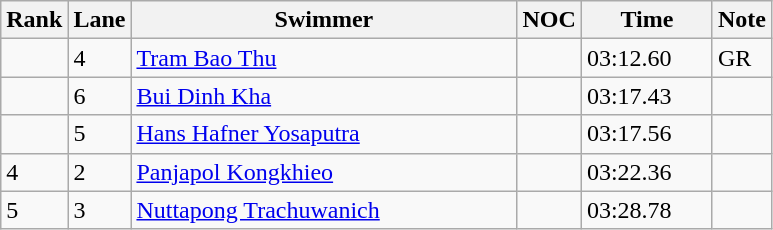<table class="wikitable sortable" style="text-align:Left">
<tr>
<th width=10>Rank</th>
<th width=10>Lane</th>
<th width=250>Swimmer</th>
<th width=10>NOC</th>
<th width=80>Time</th>
<th width=10>Note</th>
</tr>
<tr>
<td></td>
<td>4</td>
<td><a href='#'>Tram Bao Thu</a></td>
<td></td>
<td>03:12.60</td>
<td>GR</td>
</tr>
<tr>
<td></td>
<td>6</td>
<td><a href='#'>Bui Dinh Kha</a></td>
<td></td>
<td>03:17.43</td>
<td></td>
</tr>
<tr>
<td></td>
<td>5</td>
<td><a href='#'>Hans Hafner Yosaputra</a></td>
<td></td>
<td>03:17.56</td>
<td></td>
</tr>
<tr>
<td>4</td>
<td>2</td>
<td><a href='#'>Panjapol Kongkhieo</a></td>
<td></td>
<td>03:22.36</td>
<td></td>
</tr>
<tr>
<td>5</td>
<td>3</td>
<td><a href='#'>Nuttapong Trachuwanich</a></td>
<td></td>
<td>03:28.78</td>
<td></td>
</tr>
</table>
